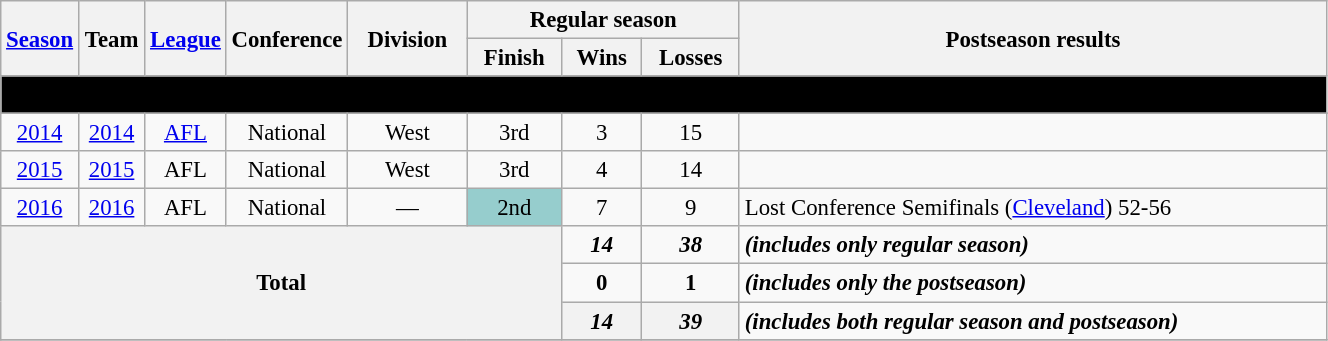<table class="wikitable" style="font-size: 95%; width:70%;">
<tr>
<th rowspan="2" style="width:5%;"><a href='#'>Season</a></th>
<th rowspan="2" style="width:5%;">Team</th>
<th rowspan="2" style="width:5%;"><a href='#'>League</a></th>
<th rowspan="2" style="width:5%;">Conference</th>
<th rowspan="2">Division</th>
<th colspan="3">Regular season</th>
<th rowspan="2">Postseason results</th>
</tr>
<tr>
<th>Finish</th>
<th>Wins</th>
<th>Losses</th>
</tr>
<tr>
<td Colspan="9" align=center style="background:black"><strong><span>Los Angeles Kiss</span></strong></td>
</tr>
<tr>
</tr>
<tr>
<td align="center"><a href='#'>2014</a></td>
<td align="center"><a href='#'>2014</a></td>
<td align="center"><a href='#'>AFL</a></td>
<td align="center">National</td>
<td align="center">West</td>
<td align="center">3rd</td>
<td align="center">3</td>
<td align="center">15</td>
<td></td>
</tr>
<tr>
<td align="center"><a href='#'>2015</a></td>
<td align="center"><a href='#'>2015</a></td>
<td align="center">AFL</td>
<td align="center">National</td>
<td align="center">West</td>
<td align="center">3rd</td>
<td align="center">4</td>
<td align="center">14</td>
<td></td>
</tr>
<tr>
<td align="center"><a href='#'>2016</a></td>
<td align="center"><a href='#'>2016</a></td>
<td align="center">AFL</td>
<td align="center">National</td>
<td align="center">—</td>
<td align="center" bgcolor="#96CDCD">2nd</td>
<td align="center">7</td>
<td align="center">9</td>
<td>Lost Conference Semifinals (<a href='#'>Cleveland</a>) 52-56</td>
</tr>
<tr>
<th align="center" rowSpan="3" colSpan="6">Total</th>
<td align="center"><strong><em>14</em></strong></td>
<td align="center"><strong><em>38</em></strong></td>
<td colSpan="2"><strong><em>(includes only regular season)</em></strong></td>
</tr>
<tr>
<td align="center"><strong>0</strong></td>
<td align="center"><strong>1</strong></td>
<td colSpan="2"><strong><em>(includes only the postseason)</em></strong></td>
</tr>
<tr>
<th align="center"><em>14</em></th>
<th align="center"><em>39</em></th>
<td colSpan="2"><strong><em>(includes both regular season and postseason)</em></strong></td>
</tr>
<tr>
</tr>
</table>
